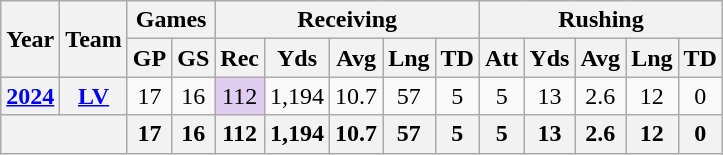<table class= "wikitable" style="text-align:center;">
<tr>
<th rowspan="2">Year</th>
<th rowspan="2">Team</th>
<th colspan="2">Games</th>
<th colspan="5">Receiving</th>
<th colspan="5">Rushing</th>
</tr>
<tr>
<th>GP</th>
<th>GS</th>
<th>Rec</th>
<th>Yds</th>
<th>Avg</th>
<th>Lng</th>
<th>TD</th>
<th>Att</th>
<th>Yds</th>
<th>Avg</th>
<th>Lng</th>
<th>TD</th>
</tr>
<tr>
<th><a href='#'>2024</a></th>
<th><a href='#'>LV</a></th>
<td>17</td>
<td>16</td>
<td style="background:#e0cef2;">112</td>
<td>1,194</td>
<td>10.7</td>
<td>57</td>
<td>5</td>
<td>5</td>
<td>13</td>
<td>2.6</td>
<td>12</td>
<td>0</td>
</tr>
<tr>
<th colspan="2"></th>
<th>17</th>
<th>16</th>
<th>112</th>
<th>1,194</th>
<th>10.7</th>
<th>57</th>
<th>5</th>
<th>5</th>
<th>13</th>
<th>2.6</th>
<th>12</th>
<th>0</th>
</tr>
</table>
